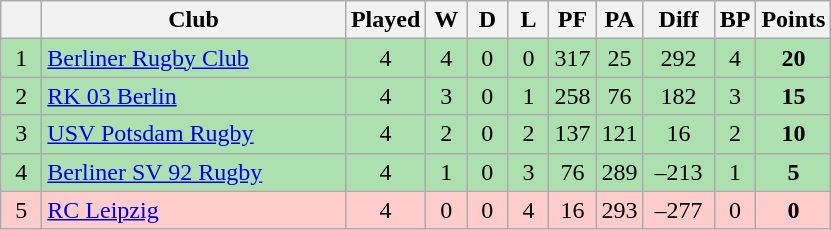<table class="wikitable" style="text-align: center;">
<tr>
<th bgcolor="#efefef" width="20"></th>
<th bgcolor="#efefef" width="195">Club</th>
<th bgcolor="#efefef" width="20">Played</th>
<th bgcolor="#efefef" width="20">W</th>
<th bgcolor="#efefef" width="20">D</th>
<th bgcolor="#efefef" width="20">L</th>
<th bgcolor="#efefef" width="20">PF</th>
<th bgcolor="#efefef" width="20">PA</th>
<th bgcolor="#efefef" width="40">Diff</th>
<th bgcolor="#efefef" width="20">BP</th>
<th bgcolor="#efefef" width="20">Points</th>
</tr>
<tr bgcolor=#ACE1AF align=center>
<td>1</td>
<td align=left><a href='#'>Berliner Rugby Club</a></td>
<td>4</td>
<td>4</td>
<td>0</td>
<td>0</td>
<td>317</td>
<td>25</td>
<td>292</td>
<td>4</td>
<td><strong>20</strong></td>
</tr>
<tr bgcolor=#ACE1AF align=center>
<td>2</td>
<td align=left><a href='#'>RK 03 Berlin</a></td>
<td>4</td>
<td>3</td>
<td>0</td>
<td>1</td>
<td>258</td>
<td>76</td>
<td>182</td>
<td>3</td>
<td><strong>15</strong></td>
</tr>
<tr bgcolor=#ACE1AF align=center>
<td>3</td>
<td align=left><a href='#'>USV Potsdam Rugby</a></td>
<td>4</td>
<td>2</td>
<td>0</td>
<td>2</td>
<td>137</td>
<td>121</td>
<td>16</td>
<td>2</td>
<td><strong>10</strong></td>
</tr>
<tr bgcolor=#ACE1AF align=center>
<td>4</td>
<td align=left><a href='#'>Berliner SV 92 Rugby</a></td>
<td>4</td>
<td>1</td>
<td>0</td>
<td>3</td>
<td>76</td>
<td>289</td>
<td>–213</td>
<td>1</td>
<td><strong>5</strong></td>
</tr>
<tr bgcolor=#ffcccc align=center>
<td>5</td>
<td align=left><a href='#'>RC Leipzig</a></td>
<td>4</td>
<td>0</td>
<td>0</td>
<td>4</td>
<td>16</td>
<td>293</td>
<td>–277</td>
<td>0</td>
<td><strong>0</strong></td>
</tr>
</table>
